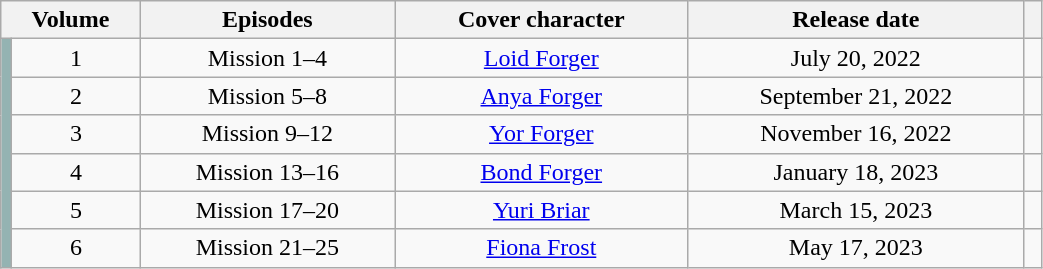<table class="wikitable" style="text-align: center; width: 55%;">
<tr>
<th colspan="2">Volume</th>
<th>Episodes</th>
<th>Cover character</th>
<th>Release date</th>
<th></th>
</tr>
<tr>
<td rowspan="6" width="1%" style="background: #94B3B2;"></td>
<td>1</td>
<td>Mission 1–4</td>
<td><a href='#'>Loid Forger</a></td>
<td>July 20, 2022</td>
<td></td>
</tr>
<tr>
<td>2</td>
<td>Mission 5–8</td>
<td><a href='#'>Anya Forger</a></td>
<td>September 21, 2022</td>
<td></td>
</tr>
<tr>
<td>3</td>
<td>Mission 9–12</td>
<td><a href='#'>Yor Forger</a></td>
<td>November 16, 2022</td>
<td></td>
</tr>
<tr>
<td>4</td>
<td>Mission 13–16</td>
<td><a href='#'>Bond Forger</a></td>
<td>January 18, 2023</td>
<td></td>
</tr>
<tr>
<td>5</td>
<td>Mission 17–20</td>
<td><a href='#'>Yuri Briar</a></td>
<td>March 15, 2023</td>
<td></td>
</tr>
<tr>
<td>6</td>
<td>Mission 21–25</td>
<td><a href='#'>Fiona Frost</a></td>
<td>May 17, 2023</td>
<td></td>
</tr>
</table>
